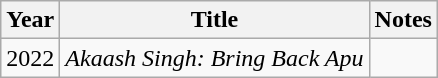<table class="wikitable sortable">
<tr>
<th>Year</th>
<th>Title</th>
<th>Notes</th>
</tr>
<tr>
<td>2022</td>
<td><em>Akaash Singh: Bring Back Apu</em></td>
<td></td>
</tr>
</table>
